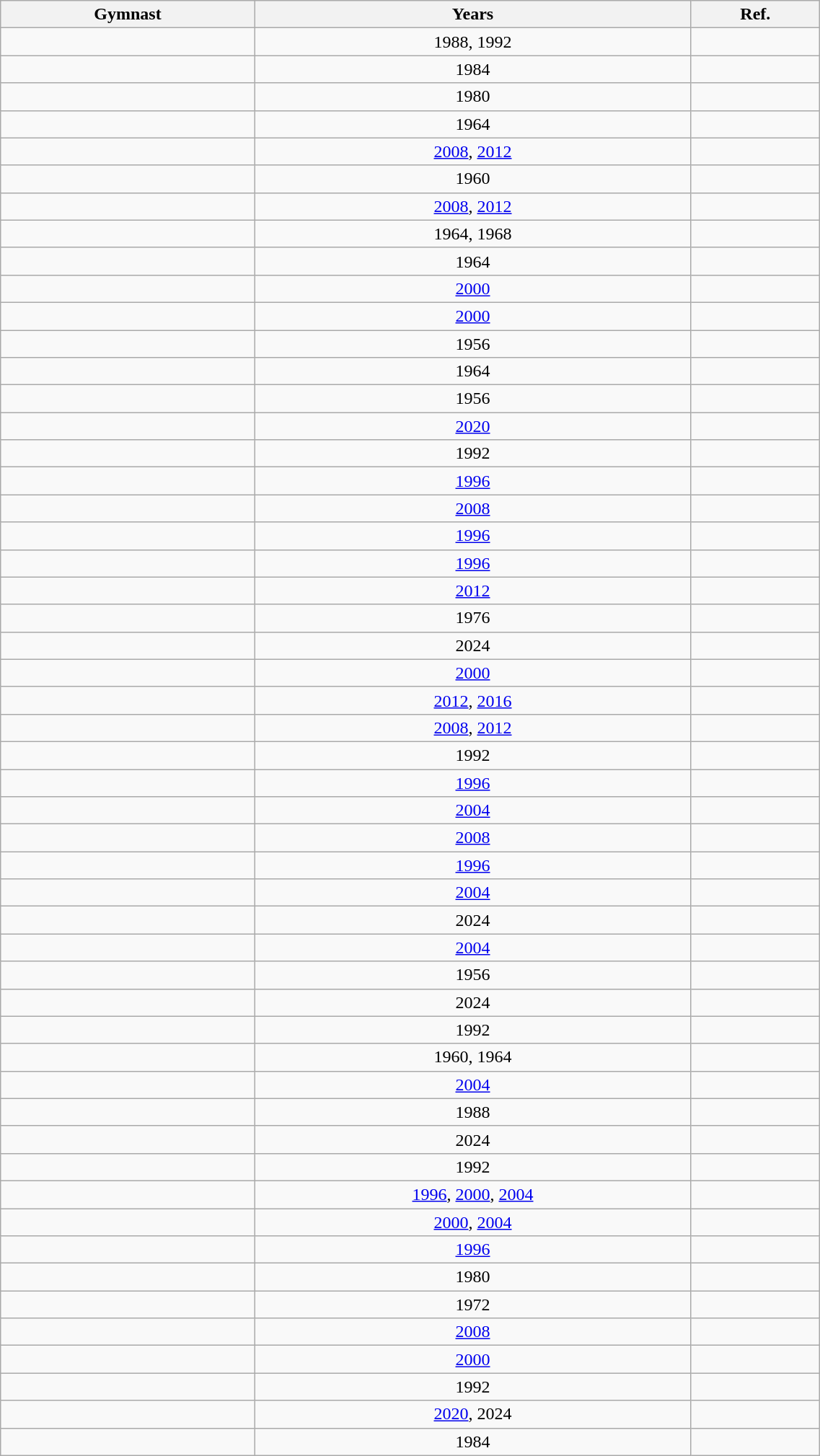<table class="wikitable sortable"  style="width:60%; text-align:center;">
<tr>
<th>Gymnast</th>
<th>Years</th>
<th class="unsortable">Ref.</th>
</tr>
<tr>
<td></td>
<td>1988, 1992</td>
<td></td>
</tr>
<tr>
<td></td>
<td>1984</td>
<td></td>
</tr>
<tr>
<td></td>
<td>1980</td>
<td></td>
</tr>
<tr>
<td></td>
<td>1964</td>
<td></td>
</tr>
<tr>
<td></td>
<td><a href='#'>2008</a>, <a href='#'>2012</a></td>
<td></td>
</tr>
<tr>
<td></td>
<td>1960</td>
<td></td>
</tr>
<tr>
<td></td>
<td><a href='#'>2008</a>, <a href='#'>2012</a></td>
<td></td>
</tr>
<tr>
<td></td>
<td>1964, 1968</td>
<td></td>
</tr>
<tr>
<td></td>
<td>1964</td>
<td></td>
</tr>
<tr>
<td></td>
<td><a href='#'>2000</a></td>
<td></td>
</tr>
<tr>
<td></td>
<td><a href='#'>2000</a></td>
<td></td>
</tr>
<tr>
<td></td>
<td>1956</td>
<td></td>
</tr>
<tr>
<td></td>
<td>1964</td>
<td></td>
</tr>
<tr>
<td></td>
<td>1956</td>
<td></td>
</tr>
<tr>
<td></td>
<td><a href='#'>2020</a></td>
<td></td>
</tr>
<tr>
<td></td>
<td>1992</td>
<td></td>
</tr>
<tr>
<td></td>
<td><a href='#'>1996</a></td>
<td></td>
</tr>
<tr>
<td></td>
<td><a href='#'>2008</a></td>
<td></td>
</tr>
<tr>
<td></td>
<td><a href='#'>1996</a></td>
<td></td>
</tr>
<tr>
<td></td>
<td><a href='#'>1996</a></td>
<td></td>
</tr>
<tr>
<td></td>
<td><a href='#'>2012</a></td>
<td></td>
</tr>
<tr>
<td></td>
<td>1976</td>
<td></td>
</tr>
<tr>
<td></td>
<td>2024</td>
<td></td>
</tr>
<tr>
<td></td>
<td><a href='#'>2000</a></td>
<td></td>
</tr>
<tr>
<td></td>
<td><a href='#'>2012</a>, <a href='#'>2016</a></td>
<td></td>
</tr>
<tr>
<td></td>
<td><a href='#'>2008</a>, <a href='#'>2012</a></td>
<td></td>
</tr>
<tr>
<td></td>
<td>1992</td>
<td></td>
</tr>
<tr>
<td></td>
<td><a href='#'>1996</a></td>
<td></td>
</tr>
<tr>
<td></td>
<td><a href='#'>2004</a></td>
<td></td>
</tr>
<tr>
<td></td>
<td><a href='#'>2008</a></td>
<td></td>
</tr>
<tr>
<td></td>
<td><a href='#'>1996</a></td>
<td></td>
</tr>
<tr>
<td></td>
<td><a href='#'>2004</a></td>
<td></td>
</tr>
<tr>
<td></td>
<td>2024</td>
<td></td>
</tr>
<tr>
<td></td>
<td><a href='#'>2004</a></td>
<td></td>
</tr>
<tr>
<td></td>
<td>1956</td>
<td></td>
</tr>
<tr>
<td></td>
<td>2024</td>
<td></td>
</tr>
<tr>
<td></td>
<td>1992</td>
<td></td>
</tr>
<tr>
<td></td>
<td>1960, 1964</td>
<td></td>
</tr>
<tr>
<td></td>
<td><a href='#'>2004</a></td>
<td></td>
</tr>
<tr>
<td></td>
<td>1988</td>
<td></td>
</tr>
<tr>
<td></td>
<td>2024</td>
<td></td>
</tr>
<tr>
<td></td>
<td>1992</td>
<td></td>
</tr>
<tr>
<td></td>
<td><a href='#'>1996</a>, <a href='#'>2000</a>, <a href='#'>2004</a></td>
<td></td>
</tr>
<tr>
<td></td>
<td><a href='#'>2000</a>, <a href='#'>2004</a></td>
<td></td>
</tr>
<tr>
<td></td>
<td><a href='#'>1996</a></td>
<td></td>
</tr>
<tr>
<td></td>
<td>1980</td>
<td></td>
</tr>
<tr>
<td></td>
<td>1972</td>
<td></td>
</tr>
<tr>
<td></td>
<td><a href='#'>2008</a></td>
<td></td>
</tr>
<tr>
<td></td>
<td><a href='#'>2000</a></td>
<td></td>
</tr>
<tr>
<td></td>
<td>1992</td>
<td></td>
</tr>
<tr>
<td></td>
<td><a href='#'>2020</a>, 2024</td>
<td></td>
</tr>
<tr>
<td></td>
<td>1984</td>
<td></td>
</tr>
</table>
